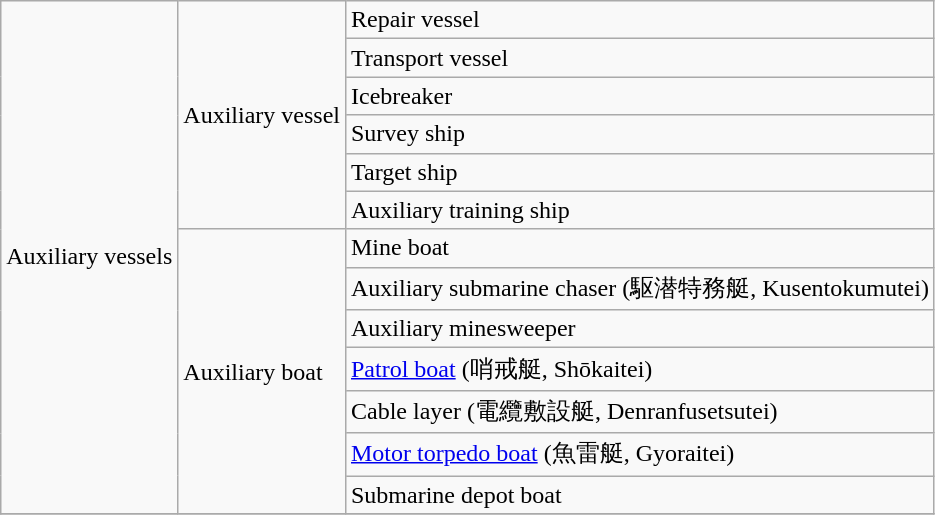<table class="wikitable">
<tr>
<td rowspan="13">Auxiliary vessels</td>
<td rowspan="6">Auxiliary vessel</td>
<td>Repair vessel</td>
</tr>
<tr>
<td>Transport vessel</td>
</tr>
<tr>
<td>Icebreaker</td>
</tr>
<tr>
<td>Survey ship</td>
</tr>
<tr>
<td>Target ship</td>
</tr>
<tr>
<td>Auxiliary training ship</td>
</tr>
<tr>
<td rowspan="7">Auxiliary boat</td>
<td>Mine boat</td>
</tr>
<tr>
<td>Auxiliary submarine chaser (駆潜特務艇, Kusentokumutei)</td>
</tr>
<tr>
<td>Auxiliary minesweeper</td>
</tr>
<tr>
<td><a href='#'>Patrol boat</a> (哨戒艇, Shōkaitei)</td>
</tr>
<tr>
<td>Cable layer (電纜敷設艇, Denranfusetsutei)</td>
</tr>
<tr>
<td><a href='#'>Motor torpedo boat</a> (魚雷艇, Gyoraitei)</td>
</tr>
<tr>
<td>Submarine depot boat</td>
</tr>
<tr>
</tr>
</table>
